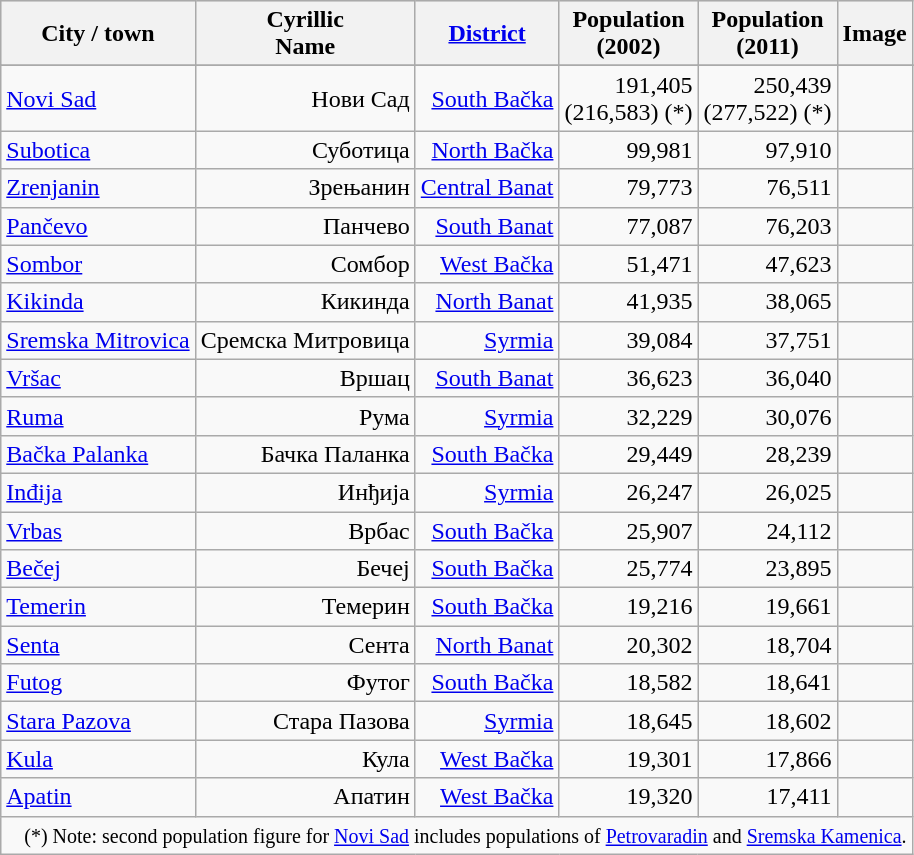<table class="wikitable" style="text-align: right;">
<tr bgcolor="#e0e0e0">
<th rowspan="1">City / town</th>
<th colspan="1">Cyrillic<br>Name</th>
<th colspan="1"><a href='#'>District</a></th>
<th colspan="1">Population<br>(2002)</th>
<th colspan="1">Population<br>(2011)</th>
<th colspan="1">Image</th>
</tr>
<tr bgcolor="#e0e0e0">
</tr>
<tr>
<td align="left"><a href='#'>Novi Sad</a></td>
<td>Нови Сад</td>
<td><a href='#'>South Bačka</a></td>
<td>191,405<br>(216,583) (*)</td>
<td>250,439<br>(277,522) (*)</td>
<td></td>
</tr>
<tr>
<td align="left"><a href='#'>Subotica</a></td>
<td>Суботица</td>
<td><a href='#'>North Bačka</a></td>
<td>99,981</td>
<td>97,910</td>
<td></td>
</tr>
<tr>
<td align="left"><a href='#'>Zrenjanin</a></td>
<td>Зрењанин</td>
<td><a href='#'>Central Banat</a></td>
<td>79,773</td>
<td>76,511</td>
<td></td>
</tr>
<tr>
<td align="left"><a href='#'>Pančevo</a></td>
<td>Панчево</td>
<td><a href='#'>South Banat</a></td>
<td>77,087</td>
<td>76,203</td>
<td></td>
</tr>
<tr>
<td align="left"><a href='#'>Sombor</a></td>
<td>Сомбор</td>
<td><a href='#'>West Bačka</a></td>
<td>51,471</td>
<td>47,623</td>
<td></td>
</tr>
<tr>
<td align="left"><a href='#'>Kikinda</a></td>
<td>Кикинда</td>
<td><a href='#'>North Banat</a></td>
<td>41,935</td>
<td>38,065</td>
<td></td>
</tr>
<tr>
<td align="left"><a href='#'>Sremska Mitrovica</a></td>
<td>Сремска Митровица</td>
<td><a href='#'>Syrmia</a></td>
<td>39,084</td>
<td>37,751</td>
<td></td>
</tr>
<tr>
<td align="left"><a href='#'>Vršac</a></td>
<td>Вршац</td>
<td><a href='#'>South Banat</a></td>
<td>36,623</td>
<td>36,040</td>
<td></td>
</tr>
<tr>
<td align="left"><a href='#'>Ruma</a></td>
<td>Рума</td>
<td><a href='#'>Syrmia</a></td>
<td>32,229</td>
<td>30,076</td>
<td></td>
</tr>
<tr>
<td align="left"><a href='#'>Bačka Palanka</a></td>
<td>Бачка Паланка</td>
<td><a href='#'>South Bačka</a></td>
<td>29,449</td>
<td>28,239</td>
<td></td>
</tr>
<tr>
<td align="left"><a href='#'>Inđija</a></td>
<td>Инђија</td>
<td><a href='#'>Syrmia</a></td>
<td>26,247</td>
<td>26,025</td>
<td></td>
</tr>
<tr>
<td align="left"><a href='#'>Vrbas</a></td>
<td>Врбас</td>
<td><a href='#'>South Bačka</a></td>
<td>25,907</td>
<td>24,112</td>
<td></td>
</tr>
<tr>
<td align="left"><a href='#'>Bečej</a></td>
<td>Бечеј</td>
<td><a href='#'>South Bačka</a></td>
<td>25,774</td>
<td>23,895</td>
<td></td>
</tr>
<tr>
<td align="left"><a href='#'>Temerin</a></td>
<td>Темерин</td>
<td><a href='#'>South Bačka</a></td>
<td>19,216</td>
<td>19,661</td>
<td></td>
</tr>
<tr>
<td align="left"><a href='#'>Senta</a></td>
<td>Сента</td>
<td><a href='#'>North Banat</a></td>
<td>20,302</td>
<td>18,704</td>
<td></td>
</tr>
<tr>
<td align="left"><a href='#'>Futog</a></td>
<td>Футог</td>
<td><a href='#'>South Bačka</a></td>
<td>18,582</td>
<td>18,641</td>
<td></td>
</tr>
<tr>
<td align="left"><a href='#'>Stara Pazova</a></td>
<td>Стара Пазова</td>
<td><a href='#'>Syrmia</a></td>
<td>18,645</td>
<td>18,602</td>
<td></td>
</tr>
<tr>
<td align="left"><a href='#'>Kula</a></td>
<td>Кула</td>
<td><a href='#'>West Bačka</a></td>
<td>19,301</td>
<td>17,866</td>
<td></td>
</tr>
<tr>
<td align="left"><a href='#'>Apatin</a></td>
<td>Апатин</td>
<td><a href='#'>West Bačka</a></td>
<td>19,320</td>
<td>17,411</td>
<td></td>
</tr>
<tr>
<td colspan="19"><small>(*) Note: second population figure for <a href='#'>Novi Sad</a> includes populations of <a href='#'>Petrovaradin</a> and <a href='#'>Sremska Kamenica</a>.</small></td>
</tr>
</table>
